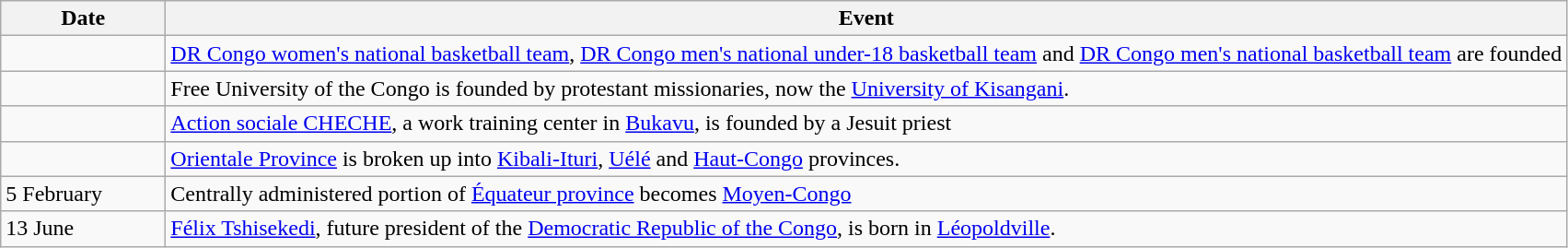<table class=wikitable>
<tr>
<th style="width:7em">Date</th>
<th>Event</th>
</tr>
<tr>
<td></td>
<td><a href='#'>DR Congo women's national basketball team</a>, <a href='#'>DR Congo men's national under-18 basketball team</a> and <a href='#'>DR Congo men's national basketball team</a> are founded</td>
</tr>
<tr>
<td></td>
<td>Free University of the Congo is founded by protestant missionaries, now the <a href='#'>University of Kisangani</a>.</td>
</tr>
<tr>
<td></td>
<td><a href='#'>Action sociale CHECHE</a>, a work training center in <a href='#'>Bukavu</a>, is founded by a Jesuit priest</td>
</tr>
<tr>
<td></td>
<td><a href='#'>Orientale Province</a> is broken up into <a href='#'>Kibali-Ituri</a>, <a href='#'>Uélé</a> and <a href='#'>Haut-Congo</a> provinces.</td>
</tr>
<tr>
<td>5 February</td>
<td>Centrally administered portion of  <a href='#'>Équateur province</a> becomes <a href='#'>Moyen-Congo</a></td>
</tr>
<tr>
<td>13 June</td>
<td><a href='#'>Félix Tshisekedi</a>, future president of the <a href='#'>Democratic Republic of the Congo</a>, is born in <a href='#'>Léopoldville</a>.</td>
</tr>
</table>
